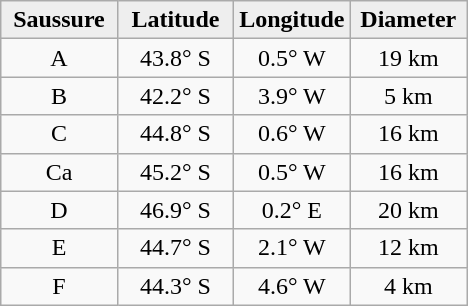<table class="wikitable">
<tr>
<th width="25%" style="background:#eeeeee;">Saussure</th>
<th width="25%" style="background:#eeeeee;">Latitude</th>
<th width="25%" style="background:#eeeeee;">Longitude</th>
<th width="25%" style="background:#eeeeee;">Diameter</th>
</tr>
<tr>
<td align="center">A</td>
<td align="center">43.8° S</td>
<td align="center">0.5° W</td>
<td align="center">19 km</td>
</tr>
<tr>
<td align="center">B</td>
<td align="center">42.2° S</td>
<td align="center">3.9° W</td>
<td align="center">5 km</td>
</tr>
<tr>
<td align="center">C</td>
<td align="center">44.8° S</td>
<td align="center">0.6° W</td>
<td align="center">16 km</td>
</tr>
<tr>
<td align="center">Ca</td>
<td align="center">45.2° S</td>
<td align="center">0.5° W</td>
<td align="center">16 km</td>
</tr>
<tr>
<td align="center">D</td>
<td align="center">46.9° S</td>
<td align="center">0.2° E</td>
<td align="center">20 km</td>
</tr>
<tr>
<td align="center">E</td>
<td align="center">44.7° S</td>
<td align="center">2.1° W</td>
<td align="center">12 km</td>
</tr>
<tr>
<td align="center">F</td>
<td align="center">44.3° S</td>
<td align="center">4.6° W</td>
<td align="center">4 km</td>
</tr>
</table>
